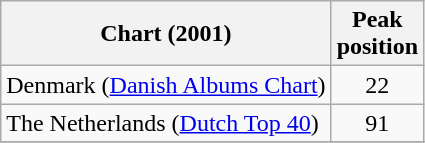<table class="wikitable sortable">
<tr>
<th>Chart (2001)</th>
<th>Peak<br>position</th>
</tr>
<tr>
<td>Denmark (<a href='#'>Danish Albums Chart</a>)</td>
<td align="center">22</td>
</tr>
<tr>
<td>The Netherlands (<a href='#'>Dutch Top 40</a>)</td>
<td align="center">91</td>
</tr>
<tr>
</tr>
</table>
